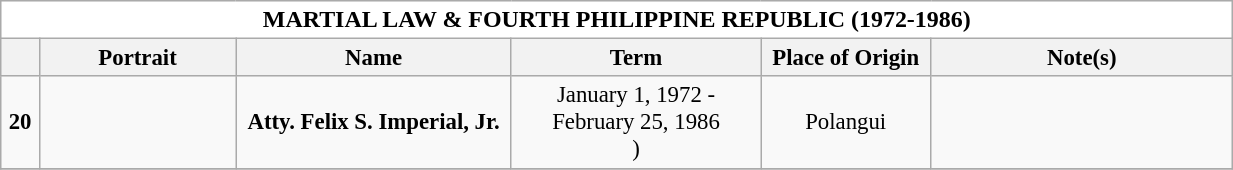<table class="wikitable " style="vertical-align:top;text-align:center;font-size:95%;">
<tr>
<th style="background-color:white;font-size:105%;width:51em;" colspan=6>MARTIAL LAW & FOURTH PHILIPPINE REPUBLIC (1972-1986)</th>
</tr>
<tr>
<th style="width: 1em;text-align:center"></th>
<th style="width: 7em;text-align:center">Portrait</th>
<th style="width: 10em;text-align:center">Name</th>
<th style="width: 9em;text-align:center">Term</th>
<th style="width: 6em;text-align:center">Place of Origin</th>
<th style="width: 11em;text-align:center">Note(s)</th>
</tr>
<tr>
<td><strong>20</strong></td>
<td></td>
<td><strong>Atty. Felix S. Imperial, Jr.</strong> <br></td>
<td>January 1, 1972 - February 25, 1986 <br>)</td>
<td>Polangui</td>
<td></td>
</tr>
<tr>
</tr>
</table>
